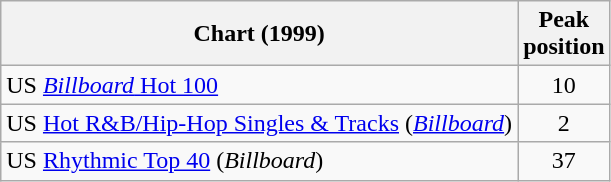<table class="wikitable sortable">
<tr>
<th>Chart (1999)</th>
<th>Peak<br>position</th>
</tr>
<tr>
<td>US <a href='#'><em>Billboard</em> Hot 100</a></td>
<td align=center>10</td>
</tr>
<tr>
<td>US <a href='#'>Hot R&B/Hip-Hop Singles & Tracks</a> (<em><a href='#'>Billboard</a></em>)</td>
<td align=center>2</td>
</tr>
<tr>
<td>US <a href='#'>Rhythmic Top 40</a> (<em>Billboard</em>)</td>
<td align=center>37</td>
</tr>
</table>
